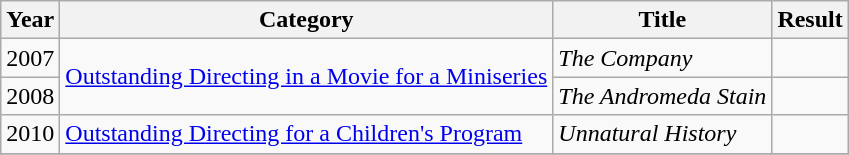<table class="wikitable">
<tr>
<th>Year</th>
<th>Category</th>
<th>Title</th>
<th>Result</th>
</tr>
<tr>
<td>2007</td>
<td rowspan=2><a href='#'>Outstanding Directing in a Movie for a Miniseries</a></td>
<td><em>The Company</em></td>
<td></td>
</tr>
<tr>
<td>2008</td>
<td><em>The Andromeda Stain</em></td>
<td></td>
</tr>
<tr>
<td>2010</td>
<td><a href='#'>Outstanding Directing for a Children's Program</a></td>
<td><em>Unnatural History</em></td>
<td></td>
</tr>
<tr>
</tr>
</table>
